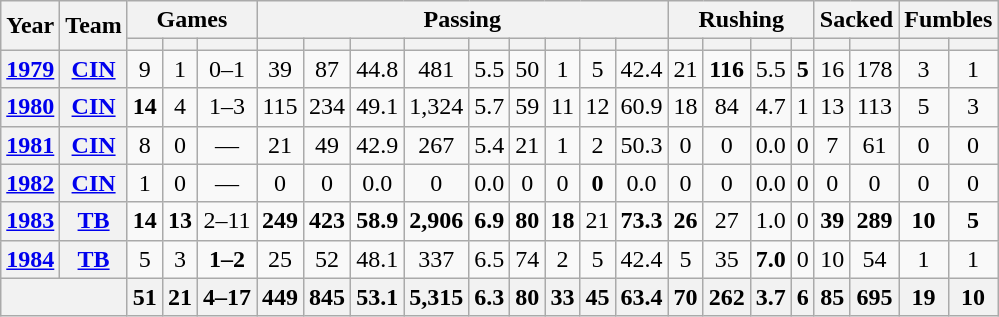<table class="wikitable" style="text-align:center;">
<tr>
<th rowspan="2">Year</th>
<th rowspan="2">Team</th>
<th colspan="3">Games</th>
<th colspan="9">Passing</th>
<th colspan="4">Rushing</th>
<th colspan="2">Sacked</th>
<th colspan="2">Fumbles</th>
</tr>
<tr>
<th></th>
<th></th>
<th></th>
<th></th>
<th></th>
<th></th>
<th></th>
<th></th>
<th></th>
<th></th>
<th></th>
<th></th>
<th></th>
<th></th>
<th></th>
<th></th>
<th></th>
<th></th>
<th></th>
<th></th>
</tr>
<tr>
<th><a href='#'>1979</a></th>
<th><a href='#'>CIN</a></th>
<td>9</td>
<td>1</td>
<td>0–1</td>
<td>39</td>
<td>87</td>
<td>44.8</td>
<td>481</td>
<td>5.5</td>
<td>50</td>
<td>1</td>
<td>5</td>
<td>42.4</td>
<td>21</td>
<td><strong>116</strong></td>
<td>5.5</td>
<td><strong>5</strong></td>
<td>16</td>
<td>178</td>
<td>3</td>
<td>1</td>
</tr>
<tr>
<th><a href='#'>1980</a></th>
<th><a href='#'>CIN</a></th>
<td><strong>14</strong></td>
<td>4</td>
<td>1–3</td>
<td>115</td>
<td>234</td>
<td>49.1</td>
<td>1,324</td>
<td>5.7</td>
<td>59</td>
<td>11</td>
<td>12</td>
<td>60.9</td>
<td>18</td>
<td>84</td>
<td>4.7</td>
<td>1</td>
<td>13</td>
<td>113</td>
<td>5</td>
<td>3</td>
</tr>
<tr>
<th><a href='#'>1981</a></th>
<th><a href='#'>CIN</a></th>
<td>8</td>
<td>0</td>
<td>—</td>
<td>21</td>
<td>49</td>
<td>42.9</td>
<td>267</td>
<td>5.4</td>
<td>21</td>
<td>1</td>
<td>2</td>
<td>50.3</td>
<td>0</td>
<td>0</td>
<td>0.0</td>
<td>0</td>
<td>7</td>
<td>61</td>
<td>0</td>
<td>0</td>
</tr>
<tr>
<th><a href='#'>1982</a></th>
<th><a href='#'>CIN</a></th>
<td>1</td>
<td>0</td>
<td>—</td>
<td>0</td>
<td>0</td>
<td>0.0</td>
<td>0</td>
<td>0.0</td>
<td>0</td>
<td>0</td>
<td><strong>0</strong></td>
<td>0.0</td>
<td>0</td>
<td>0</td>
<td>0.0</td>
<td>0</td>
<td>0</td>
<td>0</td>
<td>0</td>
<td>0</td>
</tr>
<tr>
<th><a href='#'>1983</a></th>
<th><a href='#'>TB</a></th>
<td><strong>14</strong></td>
<td><strong>13</strong></td>
<td>2–11</td>
<td><strong>249</strong></td>
<td><strong>423</strong></td>
<td><strong>58.9</strong></td>
<td><strong>2,906</strong></td>
<td><strong>6.9</strong></td>
<td><strong>80</strong></td>
<td><strong>18</strong></td>
<td>21</td>
<td><strong>73.3</strong></td>
<td><strong>26</strong></td>
<td>27</td>
<td>1.0</td>
<td>0</td>
<td><strong>39</strong></td>
<td><strong>289</strong></td>
<td><strong>10</strong></td>
<td><strong>5</strong></td>
</tr>
<tr>
<th><a href='#'>1984</a></th>
<th><a href='#'>TB</a></th>
<td>5</td>
<td>3</td>
<td><strong>1–2</strong></td>
<td>25</td>
<td>52</td>
<td>48.1</td>
<td>337</td>
<td>6.5</td>
<td>74</td>
<td>2</td>
<td>5</td>
<td>42.4</td>
<td>5</td>
<td>35</td>
<td><strong>7.0</strong></td>
<td>0</td>
<td>10</td>
<td>54</td>
<td>1</td>
<td>1</td>
</tr>
<tr>
<th colspan="2"></th>
<th>51</th>
<th>21</th>
<th>4–17</th>
<th>449</th>
<th>845</th>
<th>53.1</th>
<th>5,315</th>
<th>6.3</th>
<th>80</th>
<th>33</th>
<th>45</th>
<th>63.4</th>
<th>70</th>
<th>262</th>
<th>3.7</th>
<th>6</th>
<th>85</th>
<th>695</th>
<th>19</th>
<th>10</th>
</tr>
</table>
